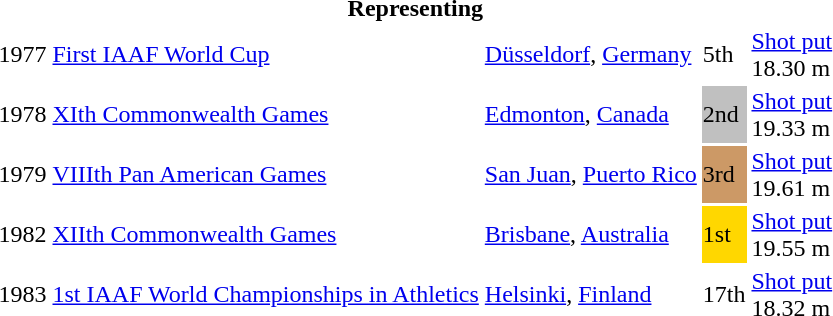<table>
<tr>
<th colspan="5">Representing </th>
</tr>
<tr>
<td>1977</td>
<td><a href='#'>First IAAF World Cup</a></td>
<td><a href='#'>Düsseldorf</a>, <a href='#'>Germany</a></td>
<td>5th</td>
<td><a href='#'>Shot put</a> <br>18.30 m</td>
</tr>
<tr>
<td>1978</td>
<td><a href='#'>XIth Commonwealth Games</a></td>
<td><a href='#'>Edmonton</a>, <a href='#'>Canada</a></td>
<td bgcolor="silver">2nd</td>
<td><a href='#'>Shot put</a> <br>19.33 m</td>
</tr>
<tr>
<td>1979</td>
<td><a href='#'>VIIIth Pan American Games</a></td>
<td><a href='#'>San Juan</a>, <a href='#'>Puerto Rico</a></td>
<td bgcolor="CC9966">3rd</td>
<td><a href='#'>Shot put</a> <br>19.61 m</td>
</tr>
<tr>
<td>1982</td>
<td><a href='#'>XIIth Commonwealth Games</a></td>
<td><a href='#'>Brisbane</a>, <a href='#'>Australia</a></td>
<td bgcolor="gold">1st</td>
<td><a href='#'>Shot put</a> <br>19.55 m</td>
</tr>
<tr>
<td>1983</td>
<td><a href='#'>1st IAAF World Championships in Athletics</a></td>
<td><a href='#'>Helsinki</a>, <a href='#'>Finland</a></td>
<td>17th</td>
<td><a href='#'>Shot put</a> <br>18.32 m</td>
</tr>
<tr>
</tr>
</table>
